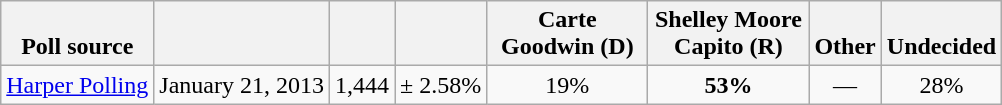<table class="wikitable" style="text-align:center">
<tr valign= bottom>
<th>Poll source</th>
<th></th>
<th></th>
<th></th>
<th style="width:100px;">Carte<br>Goodwin (D)</th>
<th style="width:100px;">Shelley Moore<br>Capito (R)</th>
<th>Other</th>
<th>Undecided</th>
</tr>
<tr>
<td align=left><a href='#'>Harper Polling</a></td>
<td>January 21, 2013</td>
<td>1,444</td>
<td>± 2.58%</td>
<td>19%</td>
<td><strong>53%</strong></td>
<td>—</td>
<td>28%</td>
</tr>
</table>
